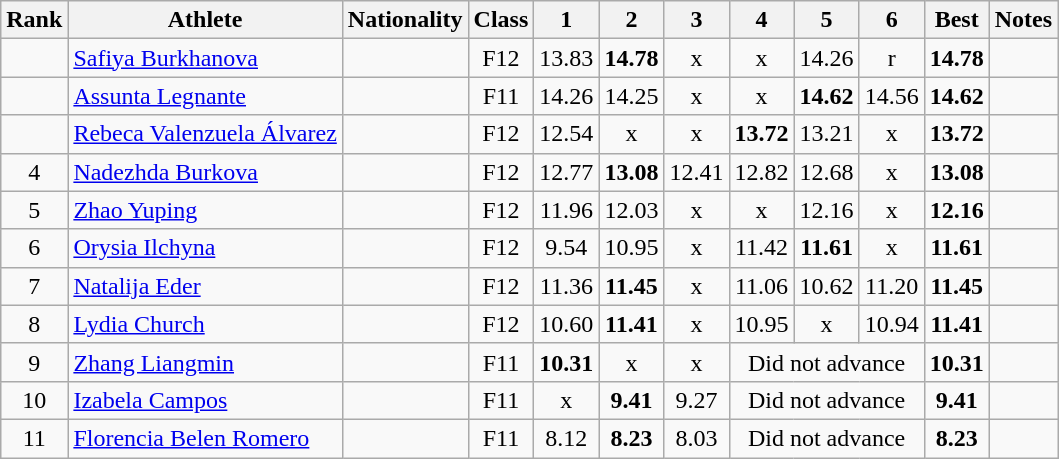<table class="wikitable sortable" style="text-align:center">
<tr>
<th>Rank</th>
<th>Athlete</th>
<th>Nationality</th>
<th>Class</th>
<th>1</th>
<th>2</th>
<th>3</th>
<th>4</th>
<th>5</th>
<th>6</th>
<th>Best</th>
<th>Notes</th>
</tr>
<tr>
<td></td>
<td align="left"><a href='#'>Safiya Burkhanova</a></td>
<td align="left"></td>
<td>F12</td>
<td>13.83</td>
<td><strong>14.78</strong></td>
<td>x</td>
<td>x</td>
<td>14.26</td>
<td>r</td>
<td><strong>14.78</strong></td>
<td></td>
</tr>
<tr>
<td></td>
<td align="left"><a href='#'>Assunta Legnante</a></td>
<td align="left"></td>
<td>F11</td>
<td>14.26</td>
<td>14.25</td>
<td>x</td>
<td>x</td>
<td><strong>14.62</strong></td>
<td>14.56</td>
<td><strong>14.62</strong></td>
<td></td>
</tr>
<tr>
<td></td>
<td align="left"><a href='#'>Rebeca Valenzuela Álvarez</a></td>
<td align="left"></td>
<td>F12</td>
<td>12.54</td>
<td>x</td>
<td>x</td>
<td><strong>13.72</strong></td>
<td>13.21</td>
<td>x</td>
<td><strong>13.72</strong></td>
<td></td>
</tr>
<tr>
<td>4</td>
<td align="left"><a href='#'>Nadezhda Burkova</a></td>
<td align="left"></td>
<td>F12</td>
<td>12.77</td>
<td><strong>13.08</strong></td>
<td>12.41</td>
<td>12.82</td>
<td>12.68</td>
<td>x</td>
<td><strong>13.08</strong></td>
<td></td>
</tr>
<tr>
<td>5</td>
<td align="left"><a href='#'>Zhao Yuping</a></td>
<td align="left"></td>
<td>F12</td>
<td>11.96</td>
<td>12.03</td>
<td>x</td>
<td>x</td>
<td>12.16</td>
<td>x</td>
<td><strong>12.16</strong></td>
<td></td>
</tr>
<tr>
<td>6</td>
<td align="left"><a href='#'>Orysia Ilchyna</a></td>
<td align="left"></td>
<td>F12</td>
<td>9.54</td>
<td>10.95</td>
<td>x</td>
<td>11.42</td>
<td><strong>11.61</strong></td>
<td>x</td>
<td><strong>11.61</strong></td>
<td></td>
</tr>
<tr>
<td>7</td>
<td align="left"><a href='#'>Natalija Eder</a></td>
<td align="left"></td>
<td>F12</td>
<td>11.36</td>
<td><strong>11.45</strong></td>
<td>x</td>
<td>11.06</td>
<td>10.62</td>
<td>11.20</td>
<td><strong>11.45</strong></td>
<td></td>
</tr>
<tr>
<td>8</td>
<td align="left"><a href='#'>Lydia Church</a></td>
<td align="left"></td>
<td>F12</td>
<td>10.60</td>
<td><strong>11.41</strong></td>
<td>x</td>
<td>10.95</td>
<td>x</td>
<td>10.94</td>
<td><strong>11.41</strong></td>
<td></td>
</tr>
<tr>
<td>9</td>
<td align="left"><a href='#'>Zhang Liangmin</a></td>
<td align="left"></td>
<td>F11</td>
<td><strong>10.31</strong></td>
<td>x</td>
<td>x</td>
<td colspan="3">Did not advance</td>
<td><strong>10.31</strong></td>
<td></td>
</tr>
<tr>
<td>10</td>
<td align="left"><a href='#'>Izabela Campos</a></td>
<td align="left"></td>
<td>F11</td>
<td>x</td>
<td><strong>9.41</strong></td>
<td>9.27</td>
<td colspan="3">Did not advance</td>
<td><strong>9.41</strong></td>
<td></td>
</tr>
<tr>
<td>11</td>
<td align="left"><a href='#'>Florencia Belen Romero</a></td>
<td align="left"></td>
<td>F11</td>
<td>8.12</td>
<td><strong>8.23</strong></td>
<td>8.03</td>
<td colspan="3">Did not advance</td>
<td><strong>8.23</strong></td>
<td></td>
</tr>
</table>
